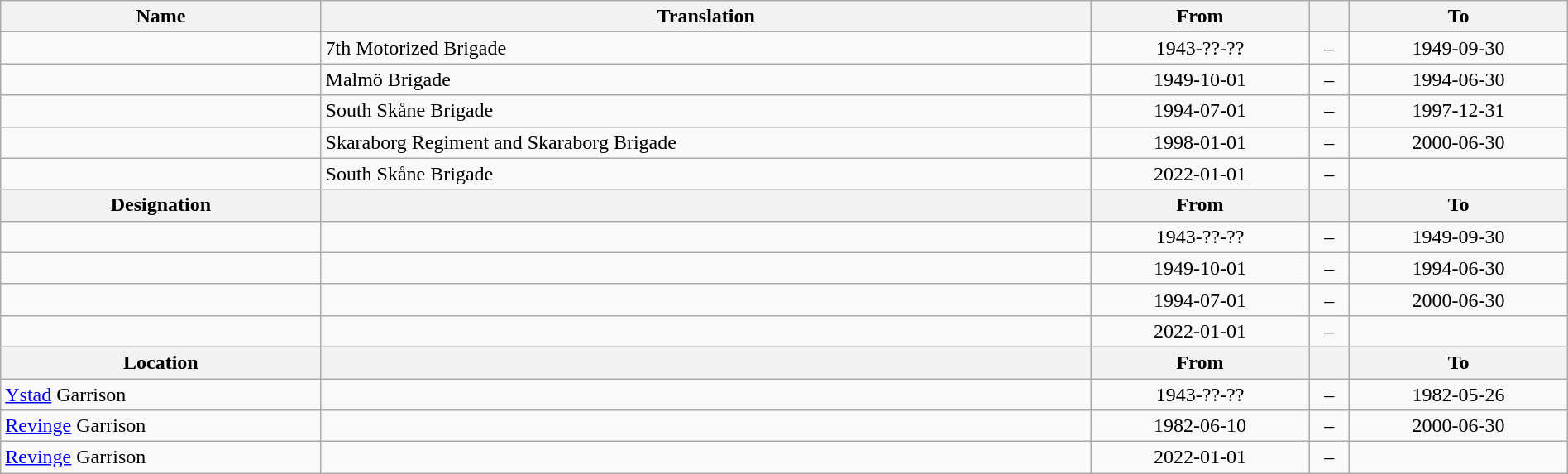<table class="wikitable" style="width:100%;">
<tr>
<th>Name</th>
<th>Translation</th>
<th>From</th>
<th></th>
<th>To</th>
</tr>
<tr>
<td></td>
<td>7th Motorized Brigade</td>
<td style="text-align:center;">1943-??-??</td>
<td style="text-align:center;">–</td>
<td style="text-align:center;">1949-09-30</td>
</tr>
<tr>
<td></td>
<td>Malmö Brigade</td>
<td style="text-align:center;">1949-10-01</td>
<td style="text-align:center;">–</td>
<td style="text-align:center;">1994-06-30</td>
</tr>
<tr>
<td></td>
<td>South Skåne Brigade</td>
<td style="text-align:center;">1994-07-01</td>
<td style="text-align:center;">–</td>
<td style="text-align:center;">1997-12-31</td>
</tr>
<tr>
<td></td>
<td>Skaraborg Regiment and Skaraborg Brigade</td>
<td style="text-align:center;">1998-01-01</td>
<td style="text-align:center;">–</td>
<td style="text-align:center;">2000-06-30</td>
</tr>
<tr>
<td></td>
<td>South Skåne Brigade</td>
<td style="text-align:center;">2022-01-01</td>
<td style="text-align:center;">–</td>
<td></td>
</tr>
<tr>
<th>Designation</th>
<th></th>
<th>From</th>
<th></th>
<th>To</th>
</tr>
<tr>
<td></td>
<td></td>
<td style="text-align:center;">1943-??-??</td>
<td style="text-align:center;">–</td>
<td style="text-align:center;">1949-09-30</td>
</tr>
<tr>
<td></td>
<td></td>
<td style="text-align:center;">1949-10-01</td>
<td style="text-align:center;">–</td>
<td style="text-align:center;">1994-06-30</td>
</tr>
<tr>
<td></td>
<td></td>
<td style="text-align:center;">1994-07-01</td>
<td style="text-align:center;">–</td>
<td style="text-align:center;">2000-06-30</td>
</tr>
<tr>
<td></td>
<td></td>
<td style="text-align:center;">2022-01-01</td>
<td style="text-align:center;">–</td>
<td></td>
</tr>
<tr>
<th>Location</th>
<th></th>
<th>From</th>
<th></th>
<th>To</th>
</tr>
<tr>
<td><a href='#'>Ystad</a> Garrison</td>
<td></td>
<td style="text-align:center;">1943-??-??</td>
<td style="text-align:center;">–</td>
<td style="text-align:center;">1982-05-26</td>
</tr>
<tr>
<td><a href='#'>Revinge</a> Garrison</td>
<td></td>
<td style="text-align:center;">1982-06-10</td>
<td style="text-align:center;">–</td>
<td style="text-align:center;">2000-06-30</td>
</tr>
<tr>
<td><a href='#'>Revinge</a> Garrison</td>
<td></td>
<td style="text-align:center;">2022-01-01</td>
<td style="text-align:center;">–</td>
<td></td>
</tr>
</table>
